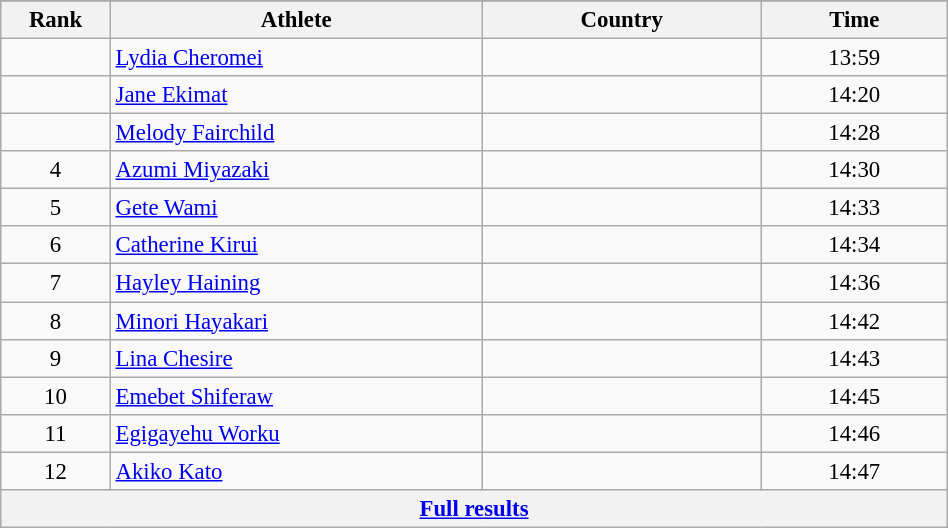<table class="wikitable sortable" style=" text-align:center; font-size:95%;" width="50%">
<tr>
</tr>
<tr>
<th width=5%>Rank</th>
<th width=20%>Athlete</th>
<th width=15%>Country</th>
<th width=10%>Time</th>
</tr>
<tr>
<td align=center></td>
<td align=left><a href='#'>Lydia Cheromei</a></td>
<td align=left></td>
<td>13:59</td>
</tr>
<tr>
<td align=center></td>
<td align=left><a href='#'>Jane Ekimat</a></td>
<td align=left></td>
<td>14:20</td>
</tr>
<tr>
<td align=center></td>
<td align=left><a href='#'>Melody Fairchild</a></td>
<td align=left></td>
<td>14:28</td>
</tr>
<tr>
<td align=center>4</td>
<td align=left><a href='#'>Azumi Miyazaki</a></td>
<td align=left></td>
<td>14:30</td>
</tr>
<tr>
<td align=center>5</td>
<td align=left><a href='#'>Gete Wami</a></td>
<td align=left></td>
<td>14:33</td>
</tr>
<tr>
<td align=center>6</td>
<td align=left><a href='#'>Catherine Kirui</a></td>
<td align=left></td>
<td>14:34</td>
</tr>
<tr>
<td align=center>7</td>
<td align=left><a href='#'>Hayley Haining</a></td>
<td align=left></td>
<td>14:36</td>
</tr>
<tr>
<td align=center>8</td>
<td align=left><a href='#'>Minori Hayakari</a></td>
<td align=left></td>
<td>14:42</td>
</tr>
<tr>
<td align=center>9</td>
<td align=left><a href='#'>Lina Chesire</a></td>
<td align=left></td>
<td>14:43</td>
</tr>
<tr>
<td align=center>10</td>
<td align=left><a href='#'>Emebet Shiferaw</a></td>
<td align=left></td>
<td>14:45</td>
</tr>
<tr>
<td align=center>11</td>
<td align=left><a href='#'>Egigayehu Worku</a></td>
<td align=left></td>
<td>14:46</td>
</tr>
<tr>
<td align=center>12</td>
<td align=left><a href='#'>Akiko Kato</a></td>
<td align=left></td>
<td>14:47</td>
</tr>
<tr class="sortbottom">
<th colspan=4 align=center><a href='#'>Full results</a></th>
</tr>
</table>
